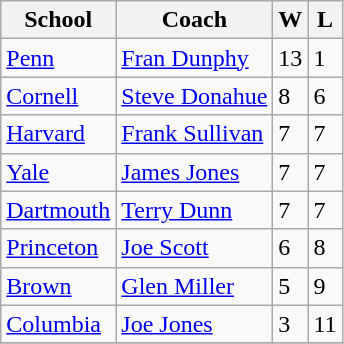<table class="wikitable">
<tr>
<th>School</th>
<th>Coach</th>
<th>W</th>
<th>L</th>
</tr>
<tr>
<td><a href='#'>Penn</a></td>
<td><a href='#'>Fran Dunphy</a></td>
<td>13</td>
<td>1</td>
</tr>
<tr>
<td><a href='#'>Cornell</a></td>
<td><a href='#'>Steve Donahue</a></td>
<td>8</td>
<td>6</td>
</tr>
<tr>
<td><a href='#'>Harvard</a></td>
<td><a href='#'>Frank Sullivan</a></td>
<td>7</td>
<td>7</td>
</tr>
<tr>
<td><a href='#'>Yale</a></td>
<td><a href='#'>James Jones</a></td>
<td>7</td>
<td>7</td>
</tr>
<tr>
<td><a href='#'>Dartmouth</a></td>
<td><a href='#'>Terry Dunn</a></td>
<td>7</td>
<td>7</td>
</tr>
<tr>
<td><a href='#'>Princeton</a></td>
<td><a href='#'>Joe Scott</a></td>
<td>6</td>
<td>8</td>
</tr>
<tr>
<td><a href='#'>Brown</a></td>
<td><a href='#'>Glen Miller</a></td>
<td>5</td>
<td>9</td>
</tr>
<tr>
<td><a href='#'>Columbia</a></td>
<td><a href='#'>Joe Jones</a></td>
<td>3</td>
<td>11</td>
</tr>
<tr>
</tr>
</table>
